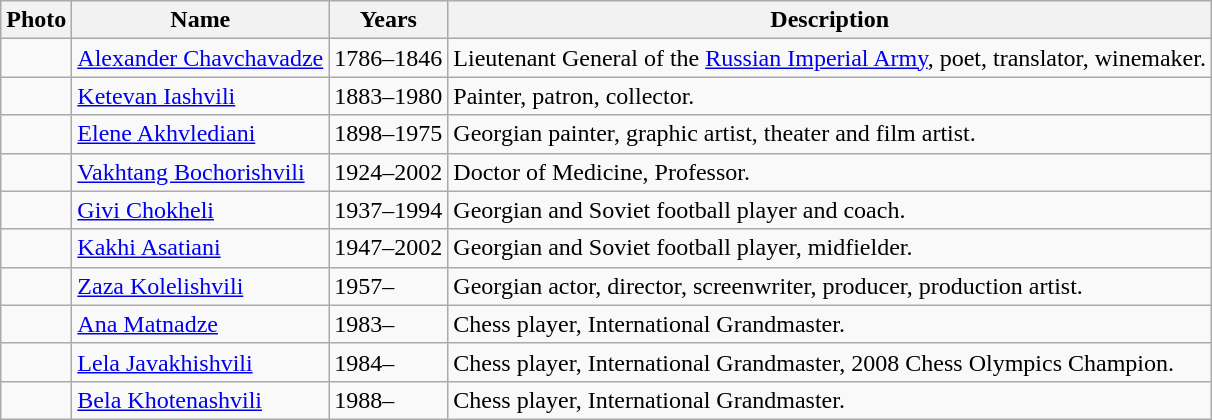<table class="wikitable">
<tr>
<th>Photo</th>
<th>Name</th>
<th>Years</th>
<th>Description</th>
</tr>
<tr>
<td></td>
<td><a href='#'>Alexander Chavchavadze</a></td>
<td>1786–1846</td>
<td>Lieutenant General of the <a href='#'>Russian Imperial Army</a>, poet, translator, winemaker.</td>
</tr>
<tr>
<td></td>
<td><a href='#'>Ketevan Iashvili</a></td>
<td>1883–1980</td>
<td>Painter, patron, collector.</td>
</tr>
<tr>
<td></td>
<td><a href='#'>Elene Akhvlediani</a></td>
<td>1898–1975</td>
<td>Georgian painter, graphic artist, theater and film artist.</td>
</tr>
<tr>
<td></td>
<td><a href='#'>Vakhtang Bochorishvili</a></td>
<td>1924–2002</td>
<td>Doctor of Medicine, Professor.</td>
</tr>
<tr>
<td></td>
<td><a href='#'>Givi Chokheli</a></td>
<td>1937–1994</td>
<td>Georgian and Soviet football player and coach.</td>
</tr>
<tr>
<td></td>
<td><a href='#'>Kakhi Asatiani</a></td>
<td>1947–2002</td>
<td>Georgian and Soviet football player, midfielder.</td>
</tr>
<tr>
<td></td>
<td><a href='#'>Zaza Kolelishvili</a></td>
<td>1957–</td>
<td>Georgian actor, director, screenwriter, producer, production artist.</td>
</tr>
<tr>
<td></td>
<td><a href='#'>Ana Matnadze</a></td>
<td>1983–</td>
<td>Chess player, International Grandmaster.</td>
</tr>
<tr>
<td></td>
<td><a href='#'>Lela Javakhishvili</a></td>
<td>1984–</td>
<td>Chess player, International Grandmaster, 2008 Chess Olympics Champion.</td>
</tr>
<tr>
<td></td>
<td><a href='#'>Bela Khotenashvili</a></td>
<td>1988–</td>
<td>Chess player, International Grandmaster.</td>
</tr>
</table>
